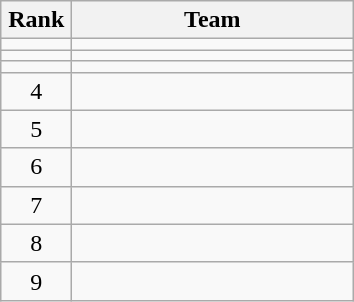<table class=wikitable style="text-align:center;">
<tr>
<th width=40>Rank</th>
<th width=180>Team</th>
</tr>
<tr>
<td></td>
<td align=left></td>
</tr>
<tr>
<td></td>
<td align=left></td>
</tr>
<tr>
<td></td>
<td align=left></td>
</tr>
<tr>
<td>4</td>
<td align=left></td>
</tr>
<tr>
<td>5</td>
<td align=left></td>
</tr>
<tr>
<td>6</td>
<td align=left></td>
</tr>
<tr>
<td>7</td>
<td align=left></td>
</tr>
<tr>
<td>8</td>
<td align=left></td>
</tr>
<tr>
<td>9</td>
<td align=left></td>
</tr>
</table>
